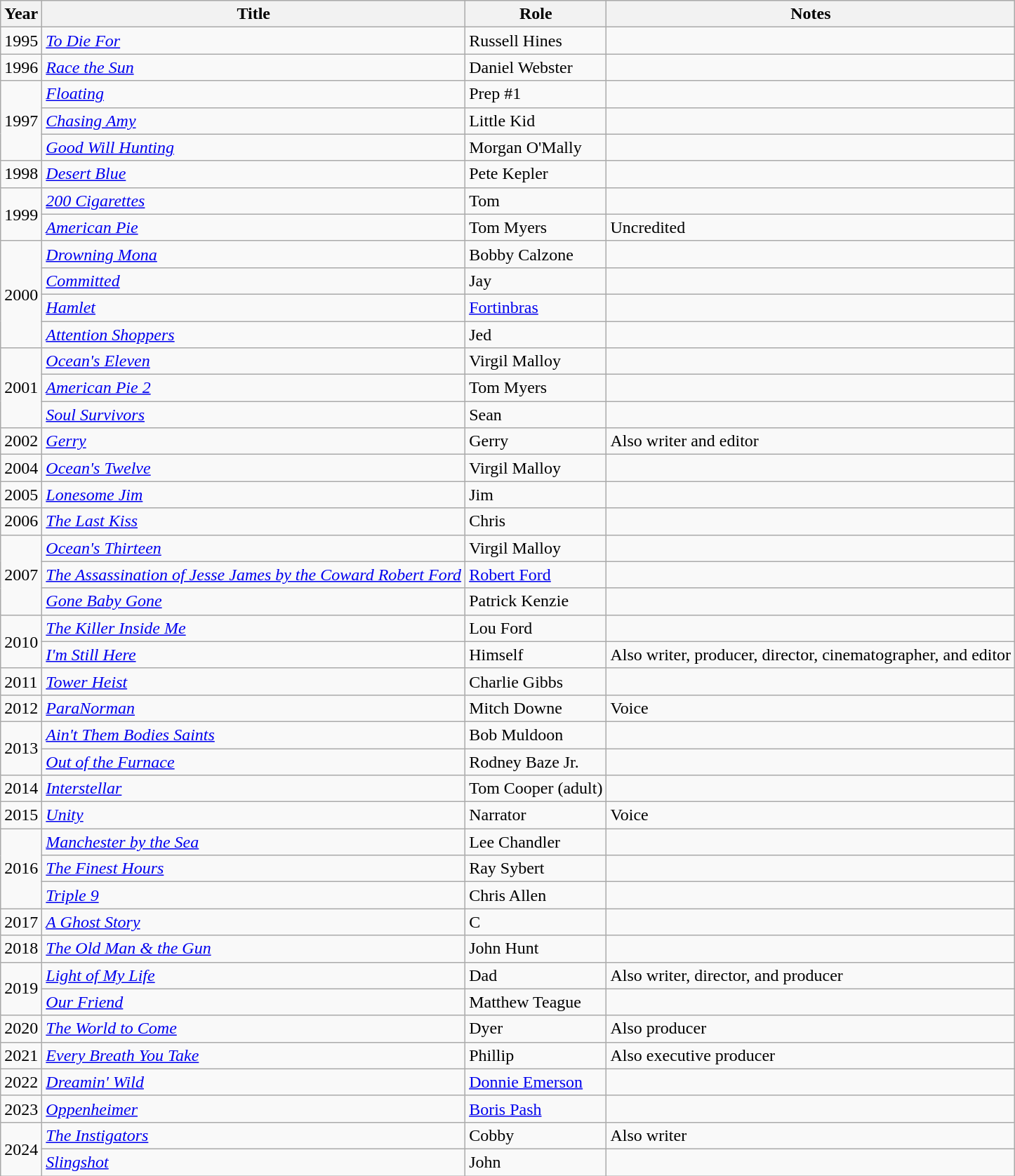<table class="wikitable plainrowheaders sortable" style="margin-right: 0;">
<tr>
<th scope="col">Year</th>
<th scope="col">Title</th>
<th scope="col">Role</th>
<th scope="col" class="unsortable">Notes</th>
</tr>
<tr>
<td>1995</td>
<td><em><a href='#'>To Die For</a></em></td>
<td>Russell Hines</td>
<td></td>
</tr>
<tr>
<td>1996</td>
<td><em><a href='#'>Race the Sun</a></em></td>
<td>Daniel Webster</td>
<td></td>
</tr>
<tr>
<td rowspan="3">1997</td>
<td><em><a href='#'>Floating</a></em></td>
<td>Prep #1</td>
<td></td>
</tr>
<tr>
<td><em><a href='#'>Chasing Amy</a></em></td>
<td>Little Kid</td>
<td></td>
</tr>
<tr>
<td><em><a href='#'>Good Will Hunting</a></em></td>
<td>Morgan O'Mally</td>
<td></td>
</tr>
<tr>
<td>1998</td>
<td><em><a href='#'>Desert Blue</a></em></td>
<td>Pete Kepler</td>
<td></td>
</tr>
<tr>
<td rowspan="2">1999</td>
<td><em><a href='#'>200 Cigarettes</a></em></td>
<td>Tom</td>
<td></td>
</tr>
<tr>
<td><em><a href='#'>American Pie</a></em></td>
<td>Tom Myers</td>
<td>Uncredited</td>
</tr>
<tr>
<td rowspan="4">2000</td>
<td><em><a href='#'>Drowning Mona</a></em></td>
<td>Bobby Calzone</td>
<td></td>
</tr>
<tr>
<td><em><a href='#'>Committed</a></em></td>
<td>Jay</td>
<td></td>
</tr>
<tr>
<td><em><a href='#'>Hamlet</a></em></td>
<td><a href='#'>Fortinbras</a></td>
<td></td>
</tr>
<tr>
<td><em><a href='#'>Attention Shoppers</a></em></td>
<td>Jed</td>
<td></td>
</tr>
<tr>
<td rowspan="3">2001</td>
<td><em><a href='#'>Ocean's Eleven</a></em></td>
<td>Virgil Malloy</td>
<td></td>
</tr>
<tr>
<td><em><a href='#'>American Pie 2</a></em></td>
<td>Tom Myers</td>
<td></td>
</tr>
<tr>
<td><em><a href='#'>Soul Survivors</a></em></td>
<td>Sean</td>
<td></td>
</tr>
<tr>
<td>2002</td>
<td><em><a href='#'>Gerry</a></em></td>
<td>Gerry</td>
<td>Also writer and editor</td>
</tr>
<tr>
<td>2004</td>
<td><em><a href='#'>Ocean's Twelve</a></em></td>
<td>Virgil Malloy</td>
<td></td>
</tr>
<tr>
<td>2005</td>
<td><em><a href='#'>Lonesome Jim</a></em></td>
<td>Jim</td>
<td></td>
</tr>
<tr>
<td>2006</td>
<td><em><a href='#'>The Last Kiss</a></em></td>
<td>Chris</td>
<td></td>
</tr>
<tr>
<td rowspan="3">2007</td>
<td><em><a href='#'>Ocean's Thirteen</a></em></td>
<td>Virgil Malloy</td>
<td></td>
</tr>
<tr>
<td><em><a href='#'>The Assassination of Jesse James by the Coward Robert Ford</a></em></td>
<td><a href='#'>Robert Ford</a></td>
<td></td>
</tr>
<tr>
<td><em><a href='#'>Gone Baby Gone</a></em></td>
<td>Patrick Kenzie</td>
<td></td>
</tr>
<tr>
<td rowspan="2">2010</td>
<td><em><a href='#'>The Killer Inside Me</a></em></td>
<td>Lou Ford</td>
<td></td>
</tr>
<tr>
<td><em><a href='#'>I'm Still Here</a></em></td>
<td>Himself</td>
<td>Also writer, producer, director, cinematographer, and editor</td>
</tr>
<tr>
<td>2011</td>
<td><em><a href='#'>Tower Heist</a></em></td>
<td>Charlie Gibbs</td>
<td></td>
</tr>
<tr>
<td>2012</td>
<td><em><a href='#'>ParaNorman</a></em></td>
<td>Mitch Downe</td>
<td>Voice</td>
</tr>
<tr>
<td rowspan="2">2013</td>
<td><em><a href='#'>Ain't Them Bodies Saints</a></em></td>
<td>Bob Muldoon</td>
<td></td>
</tr>
<tr>
<td><em><a href='#'>Out of the Furnace</a></em></td>
<td>Rodney Baze Jr.</td>
<td></td>
</tr>
<tr>
<td>2014</td>
<td><em><a href='#'>Interstellar</a></em></td>
<td>Tom Cooper (adult)</td>
<td></td>
</tr>
<tr>
<td>2015</td>
<td><em><a href='#'>Unity</a></em></td>
<td>Narrator</td>
<td>Voice</td>
</tr>
<tr>
<td rowspan="3">2016</td>
<td><em><a href='#'>Manchester by the Sea</a></em></td>
<td>Lee Chandler</td>
<td></td>
</tr>
<tr>
<td><em><a href='#'>The Finest Hours</a></em></td>
<td>Ray Sybert</td>
<td></td>
</tr>
<tr>
<td><em><a href='#'>Triple 9</a></em></td>
<td>Chris Allen</td>
<td></td>
</tr>
<tr>
<td>2017</td>
<td><em><a href='#'>A Ghost Story</a></em></td>
<td>C</td>
<td></td>
</tr>
<tr>
<td>2018</td>
<td><em><a href='#'>The Old Man & the Gun</a></em></td>
<td>John Hunt</td>
<td></td>
</tr>
<tr>
<td rowspan="2">2019</td>
<td><em><a href='#'>Light of My Life</a></em></td>
<td>Dad</td>
<td>Also writer, director, and producer</td>
</tr>
<tr>
<td><em><a href='#'>Our Friend</a></em></td>
<td>Matthew Teague</td>
<td></td>
</tr>
<tr>
<td>2020</td>
<td><em><a href='#'>The World to Come</a></em></td>
<td>Dyer</td>
<td>Also producer</td>
</tr>
<tr>
<td>2021</td>
<td><em><a href='#'>Every Breath You Take</a></em></td>
<td>Phillip</td>
<td>Also executive producer</td>
</tr>
<tr>
<td>2022</td>
<td><em><a href='#'>Dreamin' Wild</a></em></td>
<td><a href='#'>Donnie Emerson</a></td>
<td></td>
</tr>
<tr>
<td>2023</td>
<td><em><a href='#'>Oppenheimer</a></em></td>
<td><a href='#'>Boris Pash</a></td>
<td></td>
</tr>
<tr>
<td rowspan="2">2024</td>
<td><em><a href='#'>The Instigators</a></em></td>
<td>Cobby</td>
<td>Also writer</td>
</tr>
<tr>
<td><em><a href='#'>Slingshot</a></em></td>
<td>John</td>
<td></td>
</tr>
</table>
